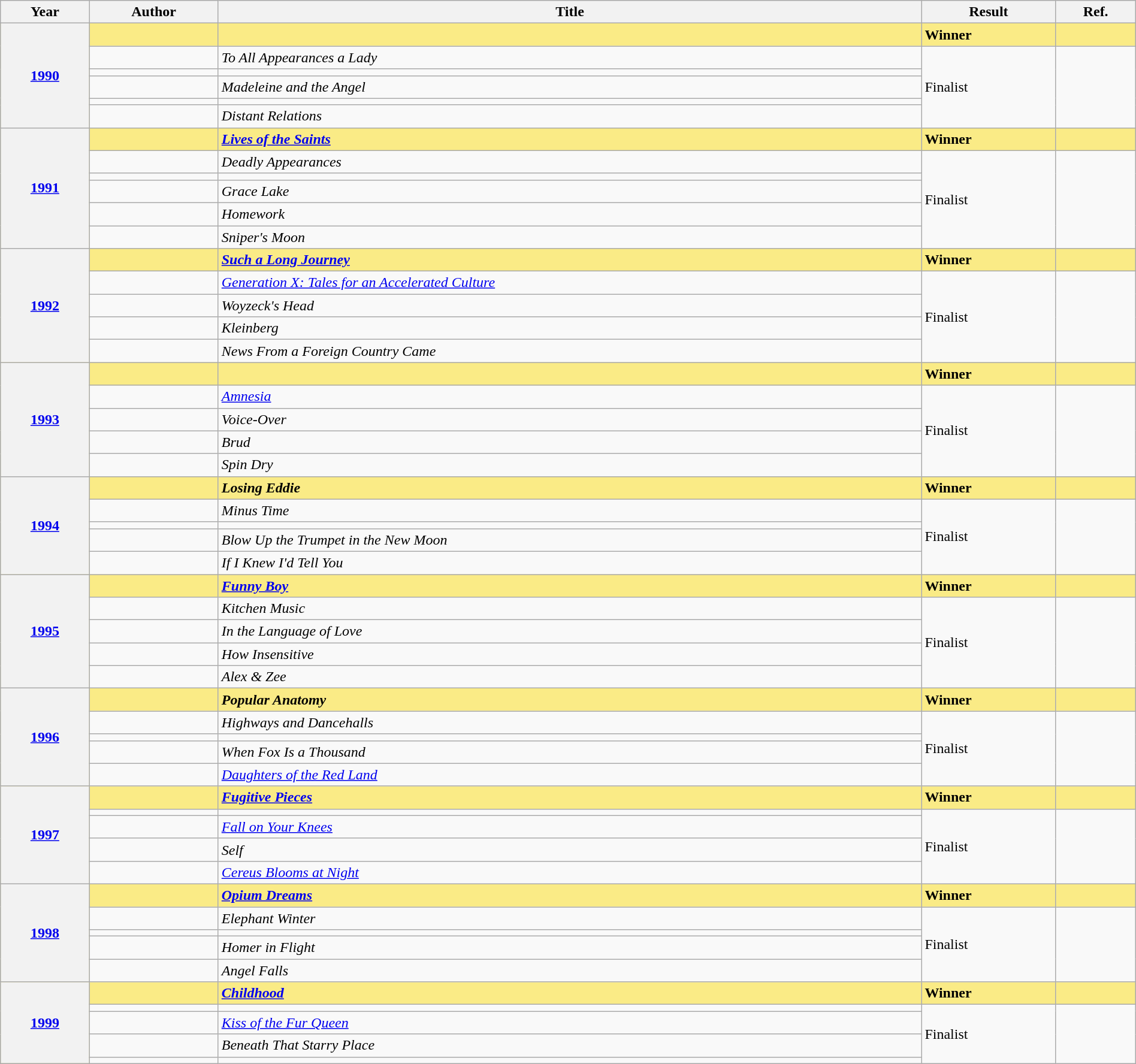<table class="wikitable sortable mw-collapsible" width=100%>
<tr>
<th>Year</th>
<th>Author</th>
<th>Title</th>
<th>Result</th>
<th>Ref.</th>
</tr>
<tr style=background:#FAEB86>
<th rowspan="6"><a href='#'>1990</a></th>
<td><strong></strong></td>
<td><strong><em></em></strong></td>
<td><strong>Winner</strong></td>
<td></td>
</tr>
<tr>
<td></td>
<td><em>To All Appearances a Lady</em></td>
<td rowspan=5>Finalist</td>
<td rowspan=5></td>
</tr>
<tr>
<td></td>
<td><em></em></td>
</tr>
<tr>
<td></td>
<td><em>Madeleine and the Angel</em></td>
</tr>
<tr>
<td></td>
<td><em></em></td>
</tr>
<tr>
<td></td>
<td><em>Distant Relations</em></td>
</tr>
<tr style=background:#FAEB86>
<th rowspan="6"><a href='#'>1991</a></th>
<td><strong></strong></td>
<td><strong><em><a href='#'>Lives of the Saints</a></em></strong></td>
<td><strong>Winner</strong></td>
<td></td>
</tr>
<tr>
<td></td>
<td><em>Deadly Appearances</em></td>
<td rowspan=5>Finalist</td>
<td rowspan=5></td>
</tr>
<tr>
<td></td>
<td><em></em></td>
</tr>
<tr>
<td></td>
<td><em>Grace Lake</em></td>
</tr>
<tr>
<td></td>
<td><em>Homework</em></td>
</tr>
<tr>
<td></td>
<td><em>Sniper's Moon</em></td>
</tr>
<tr style=background:#FAEB86>
<th rowspan="5"><a href='#'>1992</a></th>
<td><strong></strong></td>
<td><strong><em><a href='#'>Such a Long Journey</a></em></strong></td>
<td><strong>Winner</strong></td>
<td></td>
</tr>
<tr>
<td></td>
<td><em><a href='#'>Generation X: Tales for an Accelerated Culture</a></em></td>
<td rowspan=4>Finalist</td>
<td rowspan=4></td>
</tr>
<tr>
<td></td>
<td><em>Woyzeck's Head</em></td>
</tr>
<tr>
<td></td>
<td><em>Kleinberg</em></td>
</tr>
<tr>
<td></td>
<td><em>News From a Foreign Country Came</em></td>
</tr>
<tr style=background:#FAEB86>
<th rowspan="5"><a href='#'>1993</a></th>
<td><strong></strong></td>
<td><strong><em></em></strong></td>
<td><strong>Winner</strong></td>
<td></td>
</tr>
<tr>
<td></td>
<td><em><a href='#'>Amnesia</a></em></td>
<td rowspan=4>Finalist</td>
<td rowspan=4></td>
</tr>
<tr>
<td></td>
<td><em>Voice-Over</em></td>
</tr>
<tr>
<td></td>
<td><em>Brud</em></td>
</tr>
<tr>
<td></td>
<td><em>Spin Dry</em></td>
</tr>
<tr style=background:#FAEB86>
<th rowspan="5"><a href='#'>1994</a></th>
<td><strong></strong></td>
<td><strong><em>Losing Eddie</em></strong></td>
<td><strong>Winner</strong></td>
<td></td>
</tr>
<tr>
<td></td>
<td><em>Minus Time</em></td>
<td rowspan=4>Finalist</td>
<td rowspan=4></td>
</tr>
<tr>
<td></td>
<td><em></em></td>
</tr>
<tr>
<td></td>
<td><em>Blow Up the Trumpet in the New Moon</em></td>
</tr>
<tr>
<td></td>
<td><em>If I Knew I'd Tell You</em></td>
</tr>
<tr style=background:#FAEB86>
<th rowspan="5"><a href='#'>1995</a></th>
<td><strong></strong></td>
<td><strong><em><a href='#'>Funny Boy</a></em></strong></td>
<td><strong>Winner</strong></td>
<td></td>
</tr>
<tr>
<td></td>
<td><em>Kitchen Music</em></td>
<td rowspan=4>Finalist</td>
<td rowspan=4></td>
</tr>
<tr>
<td></td>
<td><em>In the Language of Love</em></td>
</tr>
<tr>
<td></td>
<td><em>How Insensitive</em></td>
</tr>
<tr>
<td></td>
<td><em>Alex & Zee</em></td>
</tr>
<tr style=background:#FAEB86>
<th rowspan="5"><a href='#'>1996</a></th>
<td><strong></strong></td>
<td><strong><em>Popular Anatomy</em></strong></td>
<td><strong>Winner</strong></td>
<td></td>
</tr>
<tr>
<td></td>
<td><em>Highways and Dancehalls</em></td>
<td rowspan=4>Finalist</td>
<td rowspan=4></td>
</tr>
<tr>
<td></td>
<td><em></em></td>
</tr>
<tr>
<td></td>
<td><em>When Fox Is a Thousand</em></td>
</tr>
<tr>
<td></td>
<td><em><a href='#'>Daughters of the Red Land</a></em></td>
</tr>
<tr style=background:#FAEB86>
<th rowspan="5"><a href='#'>1997</a></th>
<td><strong></strong></td>
<td><strong><em><a href='#'>Fugitive Pieces</a></em></strong></td>
<td><strong>Winner</strong></td>
<td></td>
</tr>
<tr>
<td></td>
<td><em></em></td>
<td rowspan=4>Finalist</td>
<td rowspan=4></td>
</tr>
<tr>
<td></td>
<td><em><a href='#'>Fall on Your Knees</a></em></td>
</tr>
<tr>
<td></td>
<td><em>Self</em></td>
</tr>
<tr>
<td></td>
<td><em><a href='#'>Cereus Blooms at Night</a></em></td>
</tr>
<tr style=background:#FAEB86>
<th rowspan="5"><a href='#'>1998</a></th>
<td><strong></strong></td>
<td><strong><em><a href='#'>Opium Dreams</a></em></strong></td>
<td><strong>Winner</strong></td>
<td></td>
</tr>
<tr>
<td></td>
<td><em>Elephant Winter</em></td>
<td rowspan=4>Finalist</td>
<td rowspan=4></td>
</tr>
<tr>
<td></td>
<td><em></em></td>
</tr>
<tr>
<td></td>
<td><em>Homer in Flight</em></td>
</tr>
<tr>
<td></td>
<td><em>Angel Falls</em></td>
</tr>
<tr style=background:#FAEB86>
<th rowspan="5"><a href='#'>1999</a></th>
<td><strong></strong></td>
<td><strong><em><a href='#'>Childhood</a></em></strong></td>
<td><strong>Winner</strong></td>
<td></td>
</tr>
<tr>
<td></td>
<td><em></em></td>
<td rowspan=4>Finalist</td>
<td rowspan=4></td>
</tr>
<tr>
<td></td>
<td><em><a href='#'>Kiss of the Fur Queen</a></em></td>
</tr>
<tr>
<td></td>
<td><em>Beneath That Starry Place</em></td>
</tr>
<tr>
<td></td>
<td><em></em></td>
</tr>
</table>
